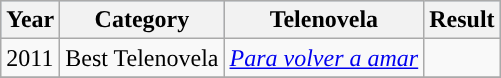<table class="wikitable">
<tr style="background:#b0c4de;">
<th>Year</th>
<th>Category</th>
<th>Telenovela</th>
<th>Result</th>
</tr>
<tr>
<td>2011</td>
<td>Best Telenovela</td>
<td><em><a href='#'>Para volver a amar</a></em></td>
<td></td>
</tr>
<tr>
</tr>
</table>
